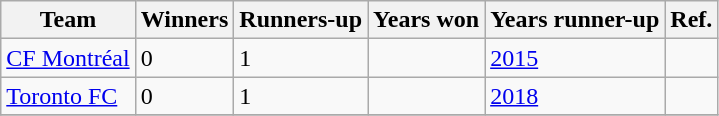<table class="wikitable sortable">
<tr>
<th>Team</th>
<th>Winners</th>
<th>Runners-up</th>
<th class="unsortable">Years won</th>
<th class="unsortable">Years runner-up</th>
<th class="unsortable">Ref.</th>
</tr>
<tr>
<td><a href='#'>CF Montréal</a></td>
<td>0</td>
<td>1</td>
<td></td>
<td><a href='#'>2015</a></td>
<td></td>
</tr>
<tr>
<td><a href='#'>Toronto FC</a></td>
<td>0</td>
<td>1</td>
<td></td>
<td><a href='#'>2018</a></td>
<td></td>
</tr>
<tr>
</tr>
</table>
